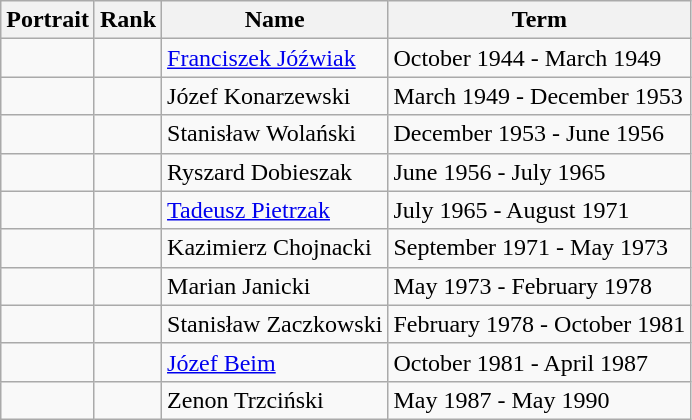<table class="wikitable" style="display: inline-table;">
<tr>
<th>Portrait</th>
<th>Rank</th>
<th>Name</th>
<th>Term</th>
</tr>
<tr>
<td></td>
<td></td>
<td><a href='#'>Franciszek Jóźwiak</a></td>
<td>October 1944 - March 1949</td>
</tr>
<tr>
<td></td>
<td></td>
<td>Józef Konarzewski</td>
<td>March 1949 - December 1953</td>
</tr>
<tr>
<td></td>
<td></td>
<td>Stanisław Wolański</td>
<td>December 1953 - June 1956</td>
</tr>
<tr>
<td></td>
<td></td>
<td>Ryszard Dobieszak</td>
<td>June 1956 - July 1965</td>
</tr>
<tr>
<td></td>
<td></td>
<td><a href='#'>Tadeusz Pietrzak</a></td>
<td>July 1965 - August 1971</td>
</tr>
<tr>
<td></td>
<td></td>
<td>Kazimierz Chojnacki</td>
<td>September 1971 - May 1973</td>
</tr>
<tr>
<td></td>
<td></td>
<td>Marian Janicki</td>
<td>May 1973 - February 1978</td>
</tr>
<tr>
<td></td>
<td></td>
<td>Stanisław Zaczkowski</td>
<td>February 1978 - October 1981</td>
</tr>
<tr>
<td></td>
<td></td>
<td><a href='#'>Józef Beim</a></td>
<td>October 1981 - April 1987</td>
</tr>
<tr>
<td></td>
<td></td>
<td>Zenon Trzciński</td>
<td>May 1987 - May 1990</td>
</tr>
</table>
